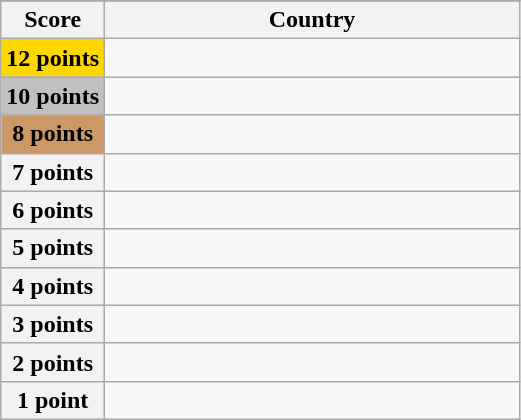<table class="wikitable">
<tr>
</tr>
<tr>
<th scope="col" width="20%">Score</th>
<th scope="col">Country</th>
</tr>
<tr>
<th scope="row" style="background:gold">12 points</th>
<td></td>
</tr>
<tr>
<th scope="row" style="background:silver">10 points</th>
<td></td>
</tr>
<tr>
<th scope="row" style="background:#CC9966">8 points</th>
<td></td>
</tr>
<tr>
<th scope="row">7 points</th>
<td></td>
</tr>
<tr>
<th scope="row">6 points</th>
<td></td>
</tr>
<tr>
<th scope="row">5 points</th>
<td></td>
</tr>
<tr>
<th scope="row">4 points</th>
<td></td>
</tr>
<tr>
<th scope="row">3 points</th>
<td></td>
</tr>
<tr>
<th scope="row">2 points</th>
<td></td>
</tr>
<tr>
<th scope="row">1 point</th>
<td></td>
</tr>
</table>
